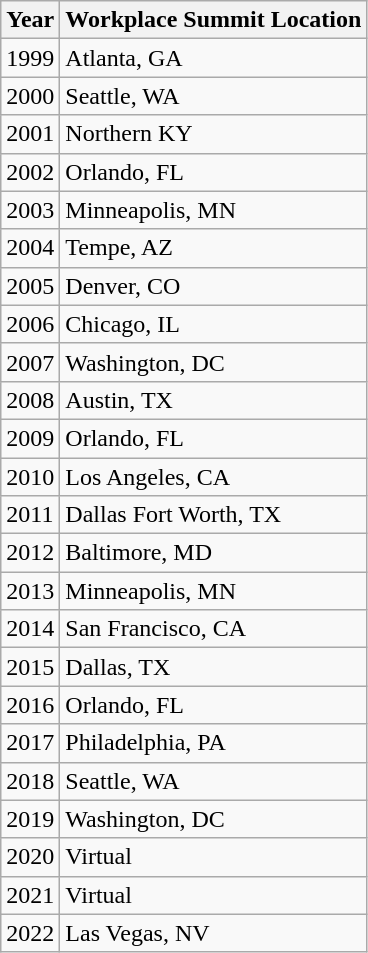<table class="wikitable">
<tr>
<th>Year</th>
<th>Workplace Summit Location</th>
</tr>
<tr>
<td>1999</td>
<td>Atlanta, GA</td>
</tr>
<tr>
<td>2000</td>
<td>Seattle, WA</td>
</tr>
<tr>
<td>2001</td>
<td>Northern KY</td>
</tr>
<tr>
<td>2002</td>
<td>Orlando, FL</td>
</tr>
<tr>
<td>2003</td>
<td>Minneapolis, MN</td>
</tr>
<tr>
<td>2004</td>
<td>Tempe, AZ</td>
</tr>
<tr>
<td>2005</td>
<td>Denver, CO</td>
</tr>
<tr>
<td>2006</td>
<td>Chicago, IL</td>
</tr>
<tr>
<td>2007</td>
<td>Washington, DC</td>
</tr>
<tr>
<td>2008</td>
<td>Austin, TX</td>
</tr>
<tr>
<td>2009</td>
<td>Orlando, FL</td>
</tr>
<tr>
<td>2010</td>
<td>Los Angeles, CA</td>
</tr>
<tr>
<td>2011</td>
<td>Dallas Fort Worth, TX</td>
</tr>
<tr>
<td>2012</td>
<td>Baltimore, MD</td>
</tr>
<tr>
<td>2013</td>
<td>Minneapolis, MN</td>
</tr>
<tr>
<td>2014</td>
<td>San Francisco, CA</td>
</tr>
<tr>
<td>2015</td>
<td>Dallas, TX</td>
</tr>
<tr>
<td>2016</td>
<td>Orlando, FL</td>
</tr>
<tr>
<td>2017</td>
<td>Philadelphia, PA</td>
</tr>
<tr>
<td>2018</td>
<td>Seattle, WA</td>
</tr>
<tr>
<td>2019</td>
<td>Washington, DC</td>
</tr>
<tr>
<td>2020</td>
<td>Virtual</td>
</tr>
<tr>
<td>2021</td>
<td>Virtual</td>
</tr>
<tr>
<td>2022</td>
<td>Las Vegas, NV</td>
</tr>
</table>
